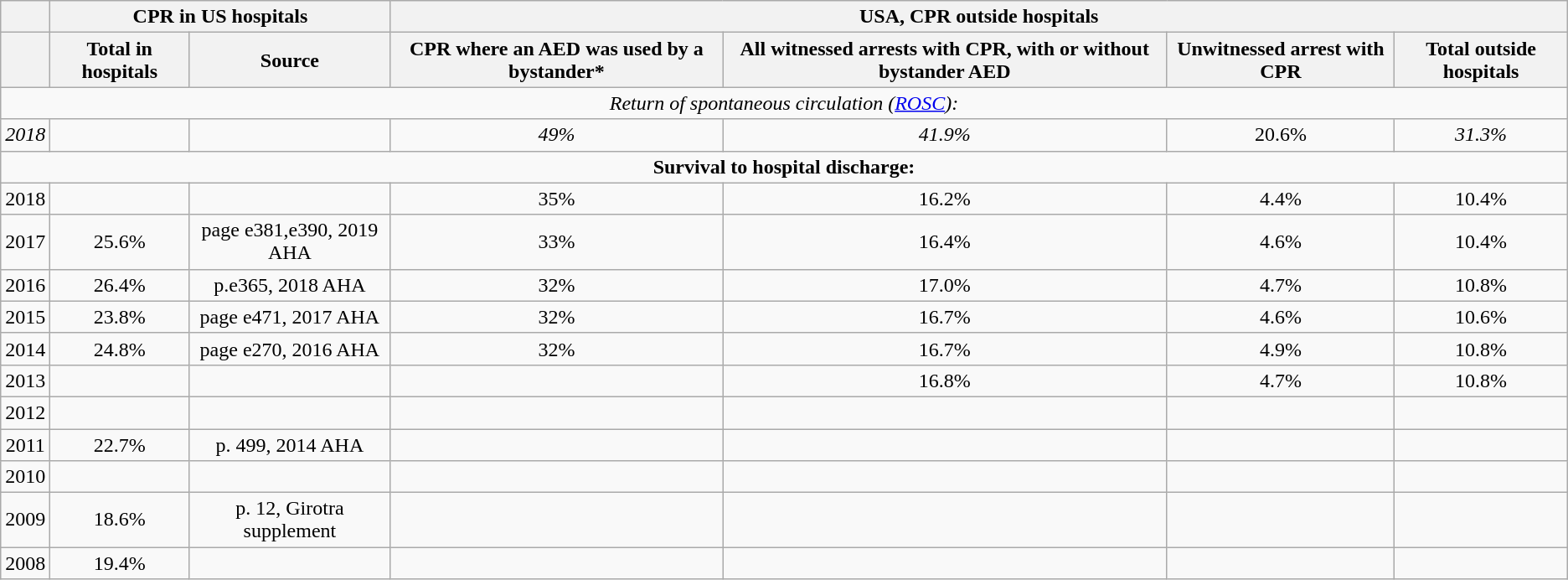<table class="wikitable" style = "text-align:center">
<tr>
<th></th>
<th colspan="2">CPR in US hospitals</th>
<th colspan="4">USA, CPR outside hospitals</th>
</tr>
<tr>
<th></th>
<th>Total in hospitals</th>
<th>Source</th>
<th>CPR where an AED was used by a bystander*</th>
<th>All witnessed arrests with CPR, with or without bystander AED</th>
<th>Unwitnessed arrest with CPR</th>
<th>Total outside hospitals</th>
</tr>
<tr>
<td colspan="7"><em>Return of spontaneous circulation (<a href='#'>ROSC</a>):</em></td>
</tr>
<tr>
<td><em>2018</em></td>
<td></td>
<td></td>
<td><em>49%</em></td>
<td><em>41.9%</em></td>
<td>20.6%</td>
<td><em>31.3%</em></td>
</tr>
<tr>
<td colspan="7"><strong>Survival to hospital discharge:</strong></td>
</tr>
<tr>
<td>2018</td>
<td></td>
<td></td>
<td>35%</td>
<td>16.2%</td>
<td>4.4%</td>
<td>10.4%</td>
</tr>
<tr>
<td>2017</td>
<td>25.6%</td>
<td>page e381,e390, 2019 AHA</td>
<td>33%</td>
<td>16.4%</td>
<td>4.6%</td>
<td>10.4%</td>
</tr>
<tr>
<td>2016</td>
<td>26.4%</td>
<td>p.e365, 2018 AHA</td>
<td>32%</td>
<td>17.0%</td>
<td>4.7%</td>
<td>10.8%</td>
</tr>
<tr>
<td>2015</td>
<td>23.8%</td>
<td>page e471, 2017 AHA</td>
<td>32%</td>
<td>16.7%</td>
<td>4.6%</td>
<td>10.6%</td>
</tr>
<tr>
<td>2014</td>
<td>24.8%</td>
<td>page e270, 2016 AHA</td>
<td>32%</td>
<td>16.7%</td>
<td>4.9%</td>
<td>10.8%</td>
</tr>
<tr>
<td>2013</td>
<td></td>
<td></td>
<td></td>
<td>16.8%</td>
<td>4.7%</td>
<td>10.8%</td>
</tr>
<tr>
<td>2012</td>
<td></td>
<td></td>
<td></td>
<td></td>
<td></td>
<td></td>
</tr>
<tr>
<td>2011</td>
<td>22.7%</td>
<td>p. 499, 2014 AHA</td>
<td></td>
<td></td>
<td></td>
<td></td>
</tr>
<tr>
<td>2010</td>
<td></td>
<td></td>
<td></td>
<td></td>
<td></td>
<td></td>
</tr>
<tr>
<td>2009</td>
<td>18.6%</td>
<td>p. 12, Girotra supplement</td>
<td></td>
<td></td>
<td></td>
<td></td>
</tr>
<tr>
<td>2008</td>
<td>19.4%</td>
<td></td>
<td></td>
<td></td>
<td></td>
<td></td>
</tr>
</table>
